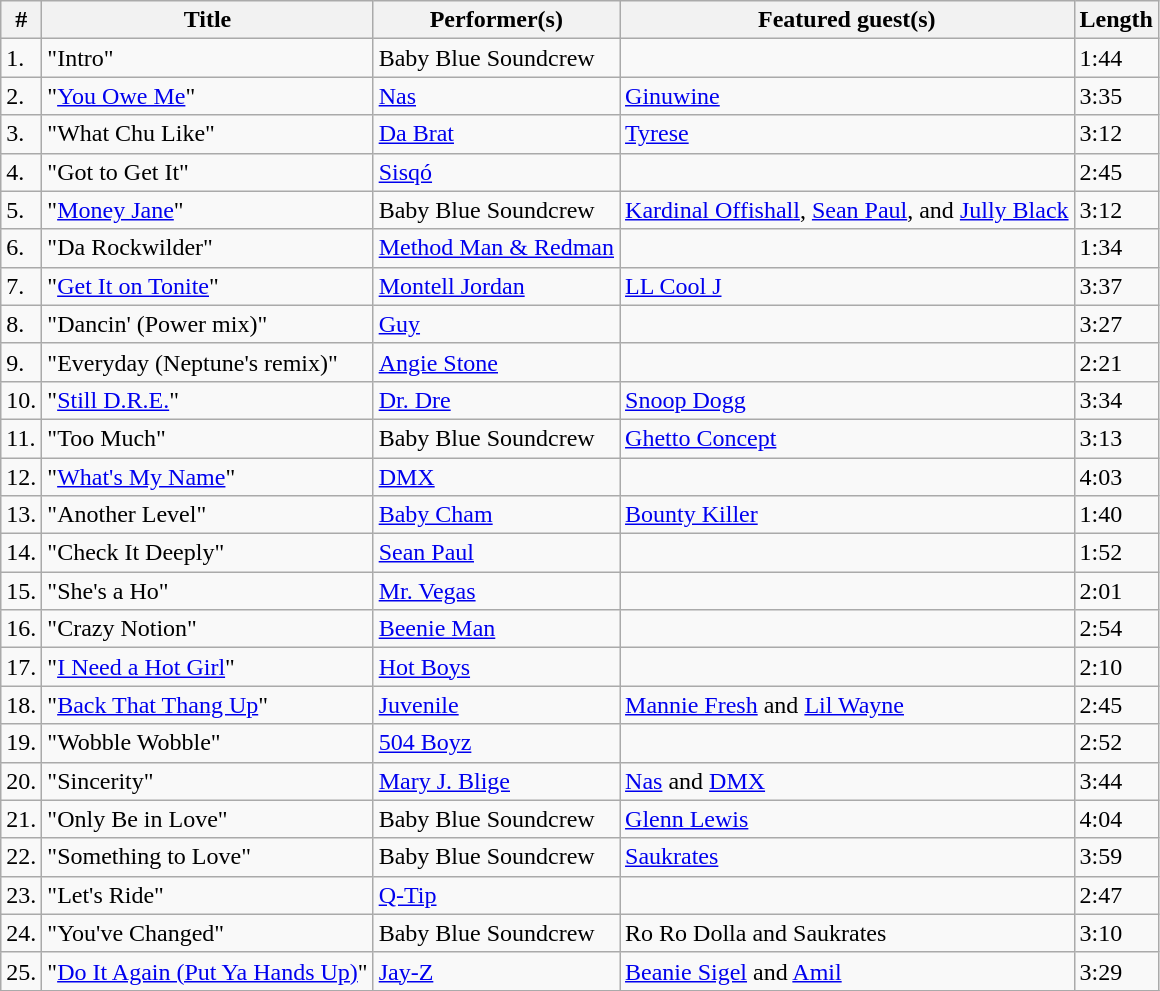<table class="wikitable">
<tr>
<th>#</th>
<th>Title</th>
<th>Performer(s)</th>
<th>Featured guest(s)</th>
<th>Length</th>
</tr>
<tr>
<td>1.</td>
<td>"Intro"</td>
<td>Baby Blue Soundcrew</td>
<td></td>
<td>1:44</td>
</tr>
<tr>
<td>2.</td>
<td>"<a href='#'>You Owe Me</a>"</td>
<td><a href='#'>Nas</a></td>
<td><a href='#'>Ginuwine</a></td>
<td>3:35</td>
</tr>
<tr>
<td>3.</td>
<td>"What Chu Like"</td>
<td><a href='#'>Da Brat</a></td>
<td><a href='#'>Tyrese</a></td>
<td>3:12</td>
</tr>
<tr>
<td>4.</td>
<td>"Got to Get It"</td>
<td><a href='#'>Sisqó</a></td>
<td></td>
<td>2:45</td>
</tr>
<tr>
<td>5.</td>
<td>"<a href='#'>Money Jane</a>"</td>
<td>Baby Blue Soundcrew</td>
<td><a href='#'>Kardinal Offishall</a>, <a href='#'>Sean Paul</a>, and <a href='#'>Jully Black</a></td>
<td>3:12</td>
</tr>
<tr>
<td>6.</td>
<td>"Da Rockwilder"</td>
<td><a href='#'>Method Man & Redman</a></td>
<td></td>
<td>1:34</td>
</tr>
<tr>
<td>7.</td>
<td>"<a href='#'>Get It on Tonite</a>"</td>
<td><a href='#'>Montell Jordan</a></td>
<td><a href='#'>LL Cool J</a></td>
<td>3:37</td>
</tr>
<tr>
<td>8.</td>
<td>"Dancin' (Power mix)"</td>
<td><a href='#'>Guy</a></td>
<td></td>
<td>3:27</td>
</tr>
<tr>
<td>9.</td>
<td>"Everyday (Neptune's remix)"</td>
<td><a href='#'>Angie Stone</a></td>
<td></td>
<td>2:21</td>
</tr>
<tr>
<td>10.</td>
<td>"<a href='#'>Still D.R.E.</a>"</td>
<td><a href='#'>Dr. Dre</a></td>
<td><a href='#'>Snoop Dogg</a></td>
<td>3:34</td>
</tr>
<tr>
<td>11.</td>
<td>"Too Much"</td>
<td>Baby Blue Soundcrew</td>
<td><a href='#'>Ghetto Concept</a></td>
<td>3:13</td>
</tr>
<tr>
<td>12.</td>
<td>"<a href='#'>What's My Name</a>"</td>
<td><a href='#'>DMX</a></td>
<td></td>
<td>4:03</td>
</tr>
<tr>
<td>13.</td>
<td>"Another Level"</td>
<td><a href='#'>Baby Cham</a></td>
<td><a href='#'>Bounty Killer</a></td>
<td>1:40</td>
</tr>
<tr>
<td>14.</td>
<td>"Check It Deeply"</td>
<td><a href='#'>Sean Paul</a></td>
<td></td>
<td>1:52</td>
</tr>
<tr>
<td>15.</td>
<td>"She's a Ho"</td>
<td><a href='#'>Mr. Vegas</a></td>
<td></td>
<td>2:01</td>
</tr>
<tr>
<td>16.</td>
<td>"Crazy Notion"</td>
<td><a href='#'>Beenie Man</a></td>
<td></td>
<td>2:54</td>
</tr>
<tr>
<td>17.</td>
<td>"<a href='#'>I Need a Hot Girl</a>"</td>
<td><a href='#'>Hot Boys</a></td>
<td></td>
<td>2:10</td>
</tr>
<tr>
<td>18.</td>
<td>"<a href='#'>Back That Thang Up</a>"</td>
<td><a href='#'>Juvenile</a></td>
<td><a href='#'>Mannie Fresh</a> and <a href='#'>Lil Wayne</a></td>
<td>2:45</td>
</tr>
<tr>
<td>19.</td>
<td>"Wobble Wobble"</td>
<td><a href='#'>504 Boyz</a></td>
<td></td>
<td>2:52</td>
</tr>
<tr>
<td>20.</td>
<td>"Sincerity"</td>
<td><a href='#'>Mary J. Blige</a></td>
<td><a href='#'>Nas</a> and <a href='#'>DMX</a></td>
<td>3:44</td>
</tr>
<tr>
<td>21.</td>
<td>"Only Be in Love"</td>
<td>Baby Blue Soundcrew</td>
<td><a href='#'>Glenn Lewis</a></td>
<td>4:04</td>
</tr>
<tr>
<td>22.</td>
<td>"Something to Love"</td>
<td>Baby Blue Soundcrew</td>
<td><a href='#'>Saukrates</a></td>
<td>3:59</td>
</tr>
<tr>
<td>23.</td>
<td>"Let's Ride"</td>
<td><a href='#'>Q-Tip</a></td>
<td></td>
<td>2:47</td>
</tr>
<tr>
<td>24.</td>
<td>"You've Changed"</td>
<td>Baby Blue Soundcrew</td>
<td>Ro Ro Dolla and Saukrates</td>
<td>3:10</td>
</tr>
<tr>
<td>25.</td>
<td>"<a href='#'>Do It Again (Put Ya Hands Up)</a>"</td>
<td><a href='#'>Jay-Z</a></td>
<td><a href='#'>Beanie Sigel</a> and <a href='#'>Amil</a></td>
<td>3:29</td>
</tr>
<tr>
</tr>
</table>
